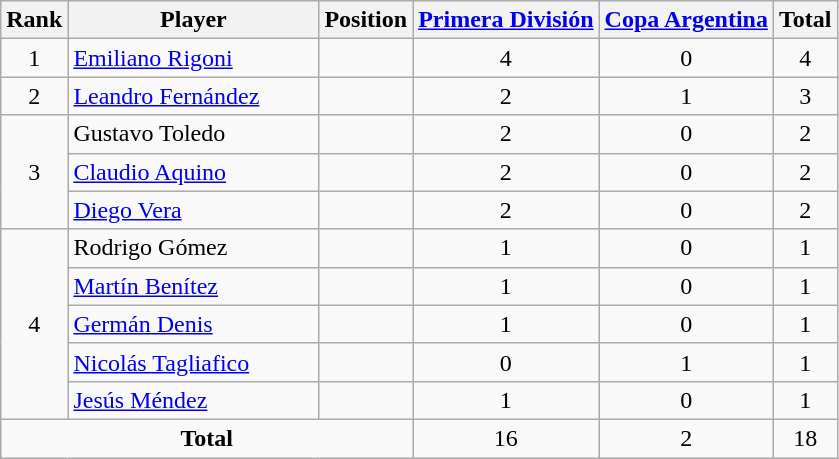<table class="wikitable">
<tr>
<th>Rank</th>
<th style="width:160px;">Player</th>
<th>Position</th>
<th><a href='#'>Primera División</a></th>
<th><a href='#'>Copa Argentina</a></th>
<th>Total</th>
</tr>
<tr>
<td align=center>1</td>
<td align=left> <a href='#'>Emiliano Rigoni</a></td>
<td align=center></td>
<td align=center>4</td>
<td align=center>0</td>
<td align=center>4</td>
</tr>
<tr>
<td align=center>2</td>
<td align=left> <a href='#'>Leandro Fernández</a></td>
<td align=center></td>
<td align=center>2</td>
<td align=center>1</td>
<td align=center>3</td>
</tr>
<tr>
<td align=center rowspan=3>3</td>
<td align=left> Gustavo Toledo</td>
<td align=center></td>
<td align=center>2</td>
<td align=center>0</td>
<td align=center>2</td>
</tr>
<tr>
<td align=left> <a href='#'>Claudio Aquino</a></td>
<td align=center></td>
<td align=center>2</td>
<td align=center>0</td>
<td align=center>2</td>
</tr>
<tr>
<td align=left> <a href='#'>Diego Vera</a></td>
<td align=center></td>
<td align=center>2</td>
<td align=center>0</td>
<td align=center>2</td>
</tr>
<tr>
<td align=center rowspan=5>4</td>
<td align=left> Rodrigo Gómez</td>
<td align=center></td>
<td align=center>1</td>
<td align=center>0</td>
<td align=center>1</td>
</tr>
<tr>
<td align=left> <a href='#'>Martín Benítez</a></td>
<td align=center></td>
<td align=center>1</td>
<td align=center>0</td>
<td align=center>1</td>
</tr>
<tr>
<td align=left> <a href='#'>Germán Denis</a></td>
<td align=center></td>
<td align=center>1</td>
<td align=center>0</td>
<td align=center>1</td>
</tr>
<tr>
<td align=left> <a href='#'>Nicolás Tagliafico</a></td>
<td align=center></td>
<td align=center>0</td>
<td align=center>1</td>
<td align=center>1</td>
</tr>
<tr>
<td align=left> <a href='#'>Jesús Méndez</a></td>
<td align=center></td>
<td align=center>1</td>
<td align=center>0</td>
<td align=center>1</td>
</tr>
<tr>
<td align=center colspan=3><strong>Total</strong></td>
<td align=center>16</td>
<td align=center>2</td>
<td align=center>18</td>
</tr>
</table>
